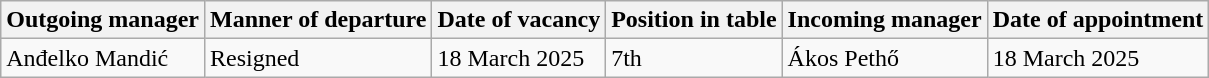<table class="wikitable">
<tr>
<th>Outgoing manager</th>
<th>Manner of departure</th>
<th>Date of vacancy</th>
<th>Position in table</th>
<th>Incoming manager</th>
<th>Date of appointment</th>
</tr>
<tr>
<td> Anđelko Mandić</td>
<td rowspan=2>Resigned</td>
<td>18 March 2025</td>
<td rowspan="1">7th</td>
<td> Ákos Pethő</td>
<td>18 March 2025</td>
</tr>
</table>
